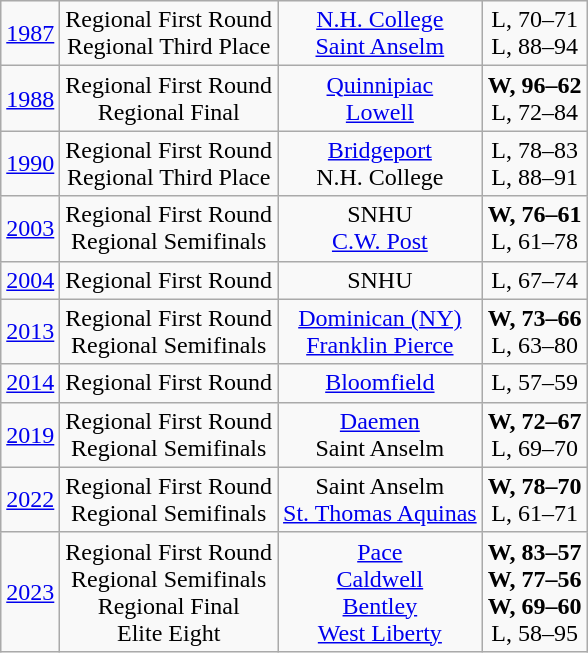<table class="wikitable">
<tr align="center">
<td><a href='#'>1987</a></td>
<td>Regional First Round<br>Regional Third Place</td>
<td><a href='#'>N.H. College</a><br><a href='#'>Saint Anselm</a></td>
<td>L, 70–71<br>L, 88–94</td>
</tr>
<tr align="center">
<td><a href='#'>1988</a></td>
<td>Regional First Round<br>Regional Final</td>
<td><a href='#'>Quinnipiac</a><br><a href='#'>Lowell</a></td>
<td><strong>W, 96–62</strong><br>L, 72–84</td>
</tr>
<tr align="center">
<td><a href='#'>1990</a></td>
<td>Regional First Round<br>Regional Third Place</td>
<td><a href='#'>Bridgeport</a><br>N.H. College</td>
<td>L, 78–83<br>L, 88–91</td>
</tr>
<tr align="center">
<td><a href='#'>2003</a></td>
<td>Regional First Round<br>Regional Semifinals</td>
<td>SNHU<br><a href='#'>C.W. Post</a></td>
<td><strong>W, 76–61</strong><br>L, 61–78</td>
</tr>
<tr align="center">
<td><a href='#'>2004</a></td>
<td>Regional First Round</td>
<td>SNHU</td>
<td>L, 67–74</td>
</tr>
<tr align="center">
<td><a href='#'>2013</a></td>
<td>Regional First Round<br>Regional Semifinals</td>
<td><a href='#'>Dominican (NY)</a><br><a href='#'>Franklin Pierce</a></td>
<td><strong>W, 73–66</strong><br>L, 63–80</td>
</tr>
<tr align="center">
<td><a href='#'>2014</a></td>
<td>Regional First Round</td>
<td><a href='#'>Bloomfield</a></td>
<td>L, 57–59</td>
</tr>
<tr align="center">
<td><a href='#'>2019</a></td>
<td>Regional First Round<br>Regional Semifinals</td>
<td><a href='#'>Daemen</a><br>Saint Anselm</td>
<td><strong>W, 72–67</strong><br>L, 69–70</td>
</tr>
<tr align="center">
<td><a href='#'>2022</a></td>
<td>Regional First Round<br>Regional Semifinals</td>
<td>Saint Anselm<br><a href='#'>St. Thomas Aquinas</a></td>
<td><strong>W, 78–70</strong><br>L, 61–71</td>
</tr>
<tr align="center">
<td><a href='#'>2023</a></td>
<td>Regional First Round<br>Regional Semifinals<br>Regional Final<br>Elite Eight</td>
<td><a href='#'>Pace</a><br><a href='#'>Caldwell</a><br><a href='#'>Bentley</a><br><a href='#'>West Liberty</a></td>
<td><strong>W, 83–57</strong><br><strong>W, 77–56</strong><br><strong>W, 69–60</strong><br>L, 58–95</td>
</tr>
</table>
